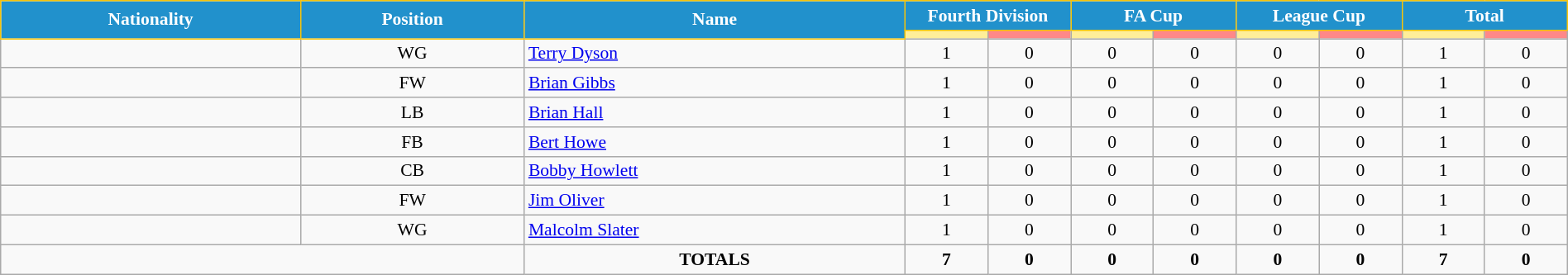<table class="wikitable" style="text-align:center; font-size:90%; width:100%;">
<tr>
<th rowspan="2" style="background:#2191CC; color:white; border:1px solid #F7C408; text-align:center;">Nationality</th>
<th rowspan="2" style="background:#2191CC; color:white; border:1px solid #F7C408; text-align:center;">Position</th>
<th rowspan="2" style="background:#2191CC; color:white; border:1px solid #F7C408; text-align:center;">Name</th>
<th colspan="2" style="background:#2191CC; color:white; border:1px solid #F7C408; text-align:center;">Fourth Division</th>
<th colspan="2" style="background:#2191CC; color:white; border:1px solid #F7C408; text-align:center;">FA Cup</th>
<th colspan="2" style="background:#2191CC; color:white; border:1px solid #F7C408; text-align:center;">League Cup</th>
<th colspan="2" style="background:#2191CC; color:white; border:1px solid #F7C408; text-align:center;">Total</th>
</tr>
<tr>
<th width=60 style="background: #FFEE99"></th>
<th width=60 style="background: #FF8888"></th>
<th width=60 style="background: #FFEE99"></th>
<th width=60 style="background: #FF8888"></th>
<th width=60 style="background: #FFEE99"></th>
<th width=60 style="background: #FF8888"></th>
<th width=60 style="background: #FFEE99"></th>
<th width=60 style="background: #FF8888"></th>
</tr>
<tr>
<td></td>
<td>WG</td>
<td align="left"><a href='#'>Terry Dyson</a></td>
<td>1</td>
<td>0</td>
<td>0</td>
<td>0</td>
<td>0</td>
<td>0</td>
<td>1</td>
<td>0</td>
</tr>
<tr>
<td></td>
<td>FW</td>
<td align="left"><a href='#'>Brian Gibbs</a></td>
<td>1</td>
<td>0</td>
<td>0</td>
<td>0</td>
<td>0</td>
<td>0</td>
<td>1</td>
<td>0</td>
</tr>
<tr>
<td></td>
<td>LB</td>
<td align="left"><a href='#'>Brian Hall</a></td>
<td>1</td>
<td>0</td>
<td>0</td>
<td>0</td>
<td>0</td>
<td>0</td>
<td>1</td>
<td>0</td>
</tr>
<tr>
<td></td>
<td>FB</td>
<td align="left"><a href='#'>Bert Howe</a></td>
<td>1</td>
<td>0</td>
<td>0</td>
<td>0</td>
<td>0</td>
<td>0</td>
<td>1</td>
<td>0</td>
</tr>
<tr>
<td></td>
<td>CB</td>
<td align="left"><a href='#'>Bobby Howlett</a></td>
<td>1</td>
<td>0</td>
<td>0</td>
<td>0</td>
<td>0</td>
<td>0</td>
<td>1</td>
<td>0</td>
</tr>
<tr>
<td></td>
<td>FW</td>
<td align="left"><a href='#'>Jim Oliver</a></td>
<td>1</td>
<td>0</td>
<td>0</td>
<td>0</td>
<td>0</td>
<td>0</td>
<td>1</td>
<td>0</td>
</tr>
<tr>
<td></td>
<td>WG</td>
<td align="left"><a href='#'>Malcolm Slater</a></td>
<td>1</td>
<td>0</td>
<td>0</td>
<td>0</td>
<td>0</td>
<td>0</td>
<td>1</td>
<td>0</td>
</tr>
<tr>
<td colspan="2"></td>
<td><strong>TOTALS</strong></td>
<td><strong>7</strong></td>
<td><strong>0</strong></td>
<td><strong>0</strong></td>
<td><strong>0</strong></td>
<td><strong>0</strong></td>
<td><strong>0</strong></td>
<td><strong>7</strong></td>
<td><strong>0</strong></td>
</tr>
</table>
